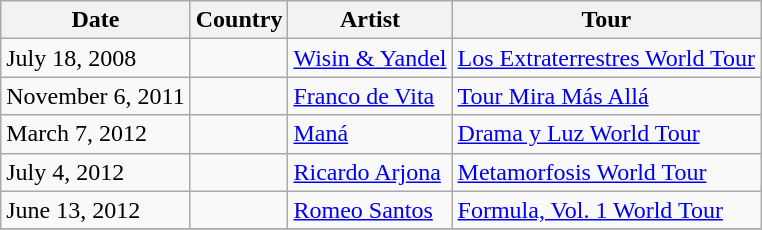<table class="wikitable">
<tr>
<th>Date</th>
<th>Country</th>
<th>Artist</th>
<th>Tour</th>
</tr>
<tr>
<td>July 18, 2008</td>
<td></td>
<td><a href='#'>Wisin & Yandel</a></td>
<td><a href='#'>Los Extraterrestres World Tour</a></td>
</tr>
<tr>
<td>November 6, 2011</td>
<td></td>
<td><a href='#'>Franco de Vita</a></td>
<td><a href='#'>Tour Mira Más Allá</a></td>
</tr>
<tr>
<td>March 7, 2012</td>
<td></td>
<td><a href='#'>Maná</a></td>
<td><a href='#'>Drama y Luz World Tour</a></td>
</tr>
<tr>
<td>July 4, 2012</td>
<td></td>
<td><a href='#'>Ricardo Arjona</a></td>
<td><a href='#'>Metamorfosis World Tour</a></td>
</tr>
<tr>
<td>June 13, 2012</td>
<td></td>
<td><a href='#'>Romeo Santos</a>    </td>
<td><a href='#'>Formula, Vol. 1 World Tour</a></td>
</tr>
<tr>
</tr>
</table>
